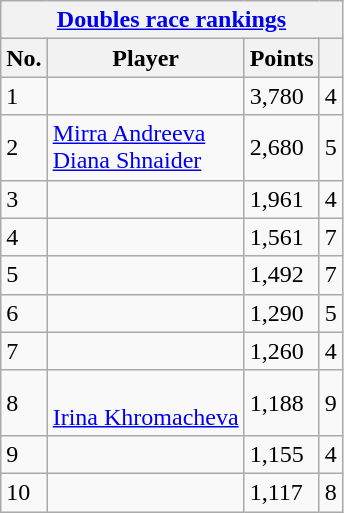<table class="wikitable nowrap defaultcenter col2left" style="display:inline-table">
<tr>
<th scope="col" colspan=4><a href='#'>Doubles race rankings</a> </th>
</tr>
<tr>
<th scope="col">No.</th>
<th scope="col">Player</th>
<th scope="col">Points</th>
<th scope="col"></th>
</tr>
<tr>
<td>1</td>
<td> <br> </td>
<td>3,780</td>
<td>4</td>
</tr>
<tr>
<td>2</td>
<td> <a href='#'>Mirra Andreeva</a> <br>  <a href='#'>Diana Shnaider</a></td>
<td>2,680</td>
<td>5</td>
</tr>
<tr>
<td>3</td>
<td> <br> </td>
<td>1,961</td>
<td>4</td>
</tr>
<tr>
<td>4</td>
<td> <br> </td>
<td>1,561</td>
<td>7</td>
</tr>
<tr>
<td>5</td>
<td> <br> </td>
<td>1,492</td>
<td>7</td>
</tr>
<tr>
<td>6</td>
<td> <br> </td>
<td>1,290</td>
<td>5</td>
</tr>
<tr>
<td>7</td>
<td> <br> </td>
<td>1,260</td>
<td>4</td>
</tr>
<tr>
<td>8</td>
<td> <br>  <a href='#'>Irina Khromacheva</a></td>
<td>1,188</td>
<td>9</td>
</tr>
<tr>
<td>9</td>
<td> <br> </td>
<td>1,155</td>
<td>4</td>
</tr>
<tr>
<td>10</td>
<td> <br> </td>
<td>1,117</td>
<td>8</td>
</tr>
</table>
